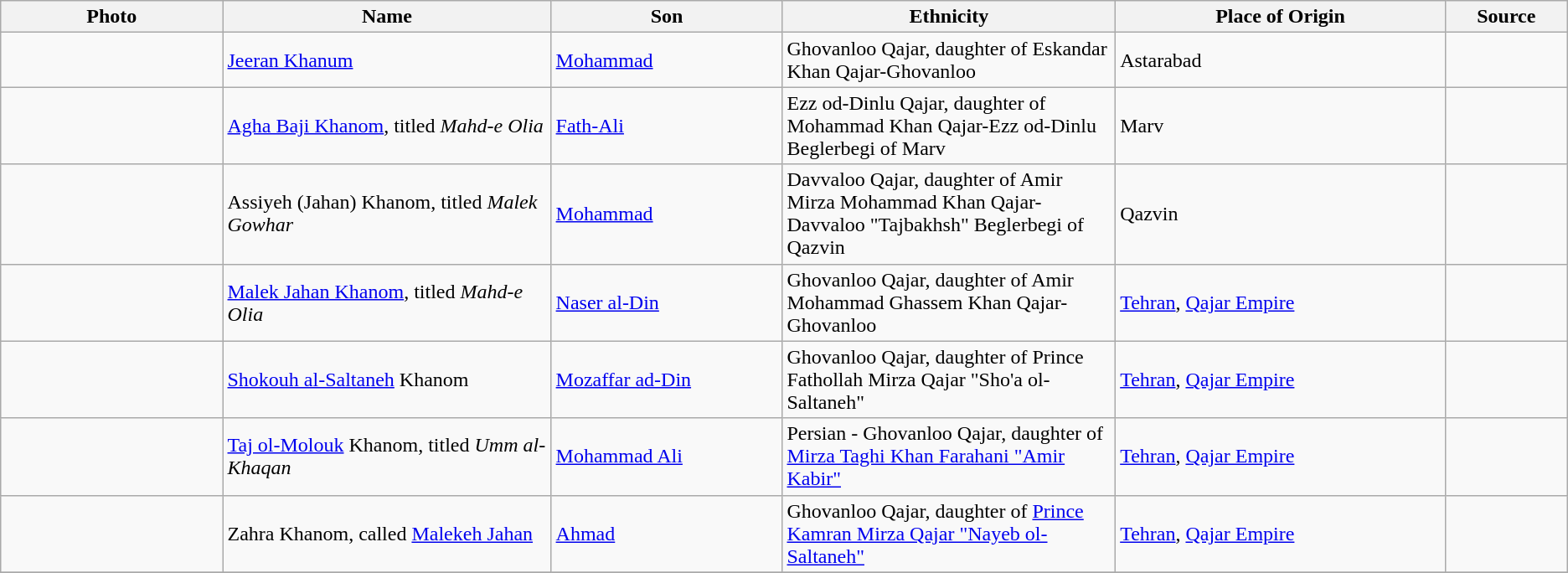<table class="wikitable sortable">
<tr>
<th scope="col" width="200px" data-sort-type="text">Photo</th>
<th scope="col" width="300px" data-sort-type="text">Name</th>
<th scope="col" width="200px" data-sort-type="text">Son</th>
<th scope="col" width="300px" data-sort-type="text">Ethnicity</th>
<th scope="col" width="300px" data-sort-type="text">Place of Origin</th>
<th scope="col" width="100px" data-sort-type="text">Source</th>
</tr>
<tr>
<td></td>
<td><a href='#'>Jeeran Khanum</a></td>
<td><a href='#'>Mohammad</a></td>
<td>Ghovanloo Qajar, daughter of Eskandar Khan Qajar-Ghovanloo</td>
<td>Astarabad</td>
<td></td>
</tr>
<tr>
<td></td>
<td><a href='#'>Agha Baji Khanom</a>, titled <em>Mahd-e Olia</em></td>
<td><a href='#'>Fath-Ali</a></td>
<td>Ezz od-Dinlu Qajar, daughter of Mohammad Khan Qajar-Ezz od-Dinlu Beglerbegi of Marv</td>
<td>Marv</td>
<td></td>
</tr>
<tr>
<td></td>
<td>Assiyeh (Jahan) Khanom, titled <em>Malek Gowhar</em></td>
<td><a href='#'>Mohammad</a></td>
<td>Davvaloo Qajar, daughter of Amir Mirza Mohammad Khan Qajar-Davvaloo "Tajbakhsh" Beglerbegi of Qazvin</td>
<td>Qazvin</td>
<td></td>
</tr>
<tr>
<td></td>
<td><a href='#'>Malek Jahan Khanom</a>, titled <em>Mahd-e Olia</em></td>
<td><a href='#'>Naser al-Din</a></td>
<td>Ghovanloo Qajar, daughter of Amir Mohammad Ghassem Khan Qajar-Ghovanloo</td>
<td><a href='#'>Tehran</a>, <a href='#'>Qajar Empire</a></td>
<td></td>
</tr>
<tr>
<td></td>
<td><a href='#'>Shokouh al-Saltaneh</a> Khanom</td>
<td><a href='#'>Mozaffar ad-Din</a></td>
<td>Ghovanloo Qajar, daughter of Prince Fathollah Mirza Qajar "Sho'a ol-Saltaneh"</td>
<td><a href='#'>Tehran</a>, <a href='#'>Qajar Empire</a></td>
<td></td>
</tr>
<tr>
<td></td>
<td><a href='#'>Taj ol-Molouk</a> Khanom, titled <em>Umm al-Khaqan</em></td>
<td><a href='#'>Mohammad Ali</a></td>
<td>Persian - Ghovanloo Qajar, daughter of <a href='#'>Mirza Taghi Khan Farahani "Amir Kabir"</a></td>
<td><a href='#'>Tehran</a>, <a href='#'>Qajar Empire</a></td>
<td></td>
</tr>
<tr>
<td></td>
<td>Zahra Khanom, called <a href='#'>Malekeh Jahan</a></td>
<td><a href='#'>Ahmad</a></td>
<td>Ghovanloo Qajar, daughter of <a href='#'>Prince Kamran Mirza Qajar "Nayeb ol-Saltaneh"</a></td>
<td><a href='#'>Tehran</a>, <a href='#'>Qajar Empire</a></td>
<td></td>
</tr>
<tr>
</tr>
</table>
